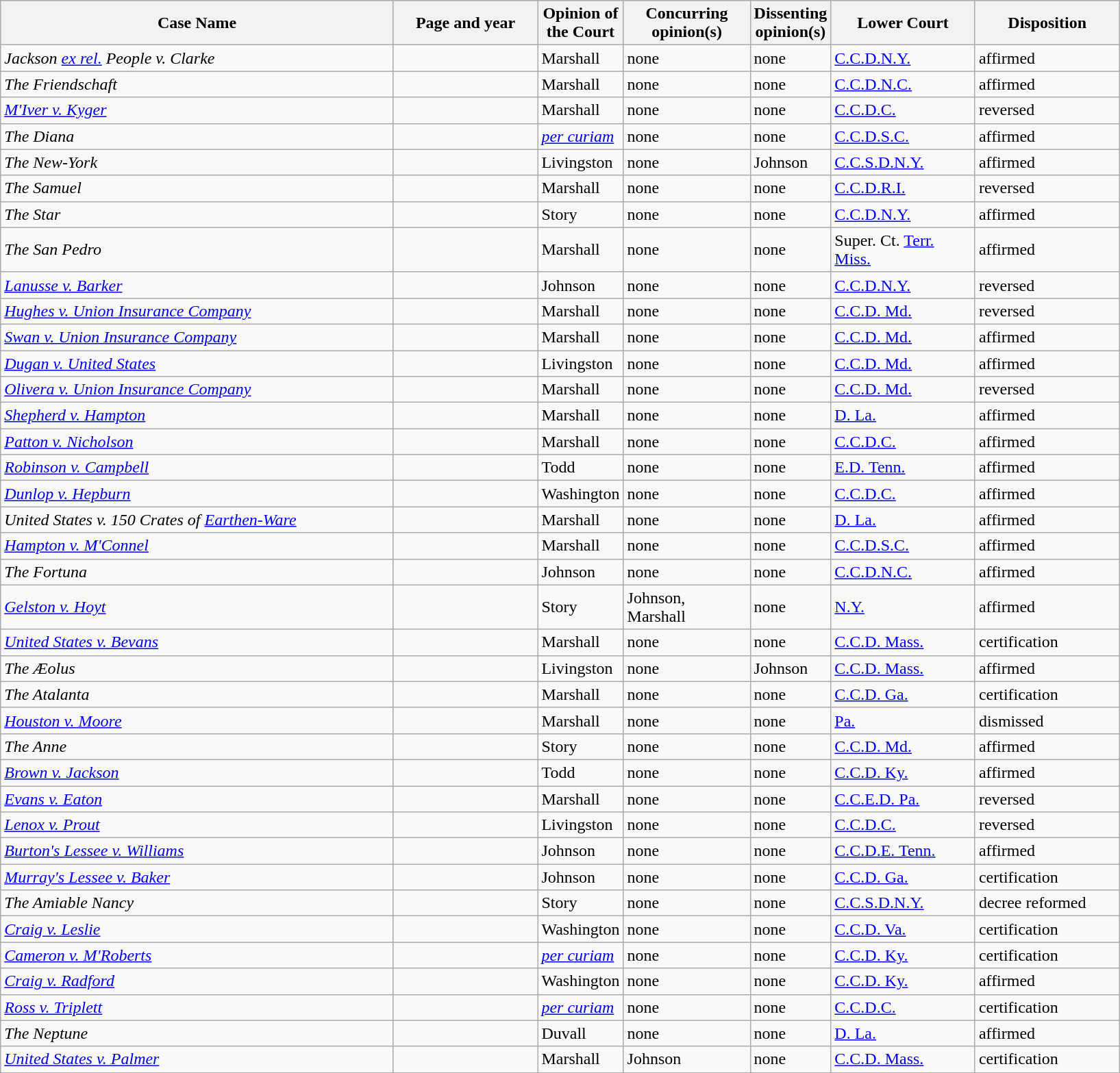<table class="wikitable sortable">
<tr>
<th scope="col" style="width: 375px;">Case Name</th>
<th scope="col" style="width: 133px;">Page and year</th>
<th scope="col" style="width: 10px;">Opinion of the Court</th>
<th scope="col" style="width: 116px;">Concurring opinion(s)</th>
<th scope="col" style="width: 10px;">Dissenting opinion(s)</th>
<th scope="col" style="width: 133px;">Lower Court</th>
<th scope="col" style="width: 133px;">Disposition</th>
</tr>
<tr>
<td><em>Jackson <a href='#'>ex rel.</a> People v. Clarke</em></td>
<td align="right"></td>
<td>Marshall</td>
<td>none</td>
<td>none</td>
<td><a href='#'>C.C.D.N.Y.</a></td>
<td>affirmed</td>
</tr>
<tr>
<td><em>The Friendschaft</em></td>
<td align="right"></td>
<td>Marshall</td>
<td>none</td>
<td>none</td>
<td><a href='#'>C.C.D.N.C.</a></td>
<td>affirmed</td>
</tr>
<tr>
<td><em><a href='#'>M'Iver v. Kyger</a></em></td>
<td align="right"></td>
<td>Marshall</td>
<td>none</td>
<td>none</td>
<td><a href='#'>C.C.D.C.</a></td>
<td>reversed</td>
</tr>
<tr>
<td><em>The Diana</em></td>
<td align="right"></td>
<td><em><a href='#'>per curiam</a></em></td>
<td>none</td>
<td>none</td>
<td><a href='#'>C.C.D.S.C.</a></td>
<td>affirmed</td>
</tr>
<tr>
<td><em>The New-York</em></td>
<td align="right"></td>
<td>Livingston</td>
<td>none</td>
<td>Johnson</td>
<td><a href='#'>C.C.S.D.N.Y.</a></td>
<td>affirmed</td>
</tr>
<tr>
<td><em>The Samuel</em></td>
<td align="right"></td>
<td>Marshall</td>
<td>none</td>
<td>none</td>
<td><a href='#'>C.C.D.R.I.</a></td>
<td>reversed</td>
</tr>
<tr>
<td><em>The Star</em></td>
<td align="right"></td>
<td>Story</td>
<td>none</td>
<td>none</td>
<td><a href='#'>C.C.D.N.Y.</a></td>
<td>affirmed</td>
</tr>
<tr>
<td><em>The San Pedro</em></td>
<td align="right"></td>
<td>Marshall</td>
<td>none</td>
<td>none</td>
<td>Super. Ct. <a href='#'>Terr. Miss.</a></td>
<td>affirmed</td>
</tr>
<tr>
<td><em><a href='#'>Lanusse v. Barker</a></em></td>
<td align="right"></td>
<td>Johnson</td>
<td>none</td>
<td>none</td>
<td><a href='#'>C.C.D.N.Y.</a></td>
<td>reversed</td>
</tr>
<tr>
<td><em><a href='#'>Hughes v. Union Insurance Company</a></em></td>
<td align="right"></td>
<td>Marshall</td>
<td>none</td>
<td>none</td>
<td><a href='#'>C.C.D. Md.</a></td>
<td>reversed</td>
</tr>
<tr>
<td><em><a href='#'>Swan v. Union Insurance Company</a></em></td>
<td align="right"></td>
<td>Marshall</td>
<td>none</td>
<td>none</td>
<td><a href='#'>C.C.D. Md.</a></td>
<td>affirmed</td>
</tr>
<tr>
<td><em><a href='#'>Dugan v. United States</a></em></td>
<td align="right"></td>
<td>Livingston</td>
<td>none</td>
<td>none</td>
<td><a href='#'>C.C.D. Md.</a></td>
<td>affirmed</td>
</tr>
<tr>
<td><em><a href='#'>Olivera v. Union Insurance Company</a></em></td>
<td align="right"></td>
<td>Marshall</td>
<td>none</td>
<td>none</td>
<td><a href='#'>C.C.D. Md.</a></td>
<td>reversed</td>
</tr>
<tr>
<td><em><a href='#'>Shepherd v. Hampton</a></em></td>
<td align="right"></td>
<td>Marshall</td>
<td>none</td>
<td>none</td>
<td><a href='#'>D. La.</a></td>
<td>affirmed</td>
</tr>
<tr>
<td><em><a href='#'>Patton v. Nicholson</a></em></td>
<td align="right"></td>
<td>Marshall</td>
<td>none</td>
<td>none</td>
<td><a href='#'>C.C.D.C.</a></td>
<td>affirmed</td>
</tr>
<tr>
<td><em><a href='#'>Robinson v. Campbell</a></em></td>
<td align="right"></td>
<td>Todd</td>
<td>none</td>
<td>none</td>
<td><a href='#'>E.D. Tenn.</a></td>
<td>affirmed</td>
</tr>
<tr>
<td><em><a href='#'>Dunlop v. Hepburn</a></em></td>
<td align="right"></td>
<td>Washington</td>
<td>none</td>
<td>none</td>
<td><a href='#'>C.C.D.C.</a></td>
<td>affirmed</td>
</tr>
<tr>
<td><em>United States v. 150 Crates of <a href='#'>Earthen-Ware</a></em></td>
<td align="right"></td>
<td>Marshall</td>
<td>none</td>
<td>none</td>
<td><a href='#'>D. La.</a></td>
<td>affirmed</td>
</tr>
<tr>
<td><em><a href='#'>Hampton v. M'Connel</a></em></td>
<td align="right"></td>
<td>Marshall</td>
<td>none</td>
<td>none</td>
<td><a href='#'>C.C.D.S.C.</a></td>
<td>affirmed</td>
</tr>
<tr>
<td><em>The Fortuna</em></td>
<td align="right"></td>
<td>Johnson</td>
<td>none</td>
<td>none</td>
<td><a href='#'>C.C.D.N.C.</a></td>
<td>affirmed</td>
</tr>
<tr>
<td><em><a href='#'>Gelston v. Hoyt</a></em></td>
<td align="right"></td>
<td>Story</td>
<td>Johnson, Marshall</td>
<td>none</td>
<td><a href='#'>N.Y.</a></td>
<td>affirmed</td>
</tr>
<tr>
<td><em><a href='#'>United States v. Bevans</a></em></td>
<td align="right"></td>
<td>Marshall</td>
<td>none</td>
<td>none</td>
<td><a href='#'>C.C.D. Mass.</a></td>
<td>certification</td>
</tr>
<tr>
<td><em>The Æolus</em></td>
<td align="right"></td>
<td>Livingston</td>
<td>none</td>
<td>Johnson</td>
<td><a href='#'>C.C.D. Mass.</a></td>
<td>affirmed</td>
</tr>
<tr>
<td><em>The Atalanta</em></td>
<td align="right"></td>
<td>Marshall</td>
<td>none</td>
<td>none</td>
<td><a href='#'>C.C.D. Ga.</a></td>
<td>certification</td>
</tr>
<tr>
<td><em><a href='#'>Houston v. Moore</a></em></td>
<td align="right"></td>
<td>Marshall</td>
<td>none</td>
<td>none</td>
<td><a href='#'>Pa.</a></td>
<td>dismissed</td>
</tr>
<tr>
<td><em>The Anne</em></td>
<td align="right"></td>
<td>Story</td>
<td>none</td>
<td>none</td>
<td><a href='#'>C.C.D. Md.</a></td>
<td>affirmed</td>
</tr>
<tr>
<td><em><a href='#'>Brown v. Jackson</a></em></td>
<td align="right"></td>
<td>Todd</td>
<td>none</td>
<td>none</td>
<td><a href='#'>C.C.D. Ky.</a></td>
<td>affirmed</td>
</tr>
<tr>
<td><em><a href='#'>Evans v. Eaton</a></em></td>
<td align="right"></td>
<td>Marshall</td>
<td>none</td>
<td>none</td>
<td><a href='#'>C.C.E.D. Pa.</a></td>
<td>reversed</td>
</tr>
<tr>
<td><em><a href='#'>Lenox v. Prout</a></em></td>
<td align="right"></td>
<td>Livingston</td>
<td>none</td>
<td>none</td>
<td><a href='#'>C.C.D.C.</a></td>
<td>reversed</td>
</tr>
<tr>
<td><em><a href='#'>Burton's Lessee v. Williams</a></em></td>
<td align="right"></td>
<td>Johnson</td>
<td>none</td>
<td>none</td>
<td><a href='#'>C.C.D.E. Tenn.</a></td>
<td>affirmed</td>
</tr>
<tr>
<td><em><a href='#'>Murray's Lessee v. Baker</a></em></td>
<td align="right"></td>
<td>Johnson</td>
<td>none</td>
<td>none</td>
<td><a href='#'>C.C.D. Ga.</a></td>
<td>certification</td>
</tr>
<tr>
<td><em>The Amiable Nancy</em></td>
<td align="right"></td>
<td>Story</td>
<td>none</td>
<td>none</td>
<td><a href='#'>C.C.S.D.N.Y.</a></td>
<td>decree reformed</td>
</tr>
<tr>
<td><em><a href='#'>Craig v. Leslie</a></em></td>
<td align="right"></td>
<td>Washington</td>
<td>none</td>
<td>none</td>
<td><a href='#'>C.C.D. Va.</a></td>
<td>certification</td>
</tr>
<tr>
<td><em><a href='#'>Cameron v. M'Roberts</a></em></td>
<td align="right"></td>
<td><em><a href='#'>per curiam</a></em></td>
<td>none</td>
<td>none</td>
<td><a href='#'>C.C.D. Ky.</a></td>
<td>certification</td>
</tr>
<tr>
<td><em><a href='#'>Craig v. Radford</a></em></td>
<td align="right"></td>
<td>Washington</td>
<td>none</td>
<td>none</td>
<td><a href='#'>C.C.D. Ky.</a></td>
<td>affirmed</td>
</tr>
<tr>
<td><em><a href='#'>Ross v. Triplett</a></em></td>
<td align="right"></td>
<td><em><a href='#'>per curiam</a></em></td>
<td>none</td>
<td>none</td>
<td><a href='#'>C.C.D.C.</a></td>
<td>certification</td>
</tr>
<tr>
<td><em>The Neptune</em></td>
<td align="right"></td>
<td>Duvall</td>
<td>none</td>
<td>none</td>
<td><a href='#'>D. La.</a></td>
<td>affirmed</td>
</tr>
<tr>
<td><em><a href='#'>United States v. Palmer</a></em></td>
<td align="right"></td>
<td>Marshall</td>
<td>Johnson</td>
<td>none</td>
<td><a href='#'>C.C.D. Mass.</a></td>
<td>certification</td>
</tr>
<tr>
</tr>
</table>
